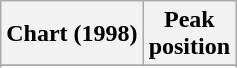<table class="wikitable sortable">
<tr>
<th align="left">Chart (1998)</th>
<th align="center">Peak<br>position</th>
</tr>
<tr>
</tr>
<tr>
</tr>
</table>
